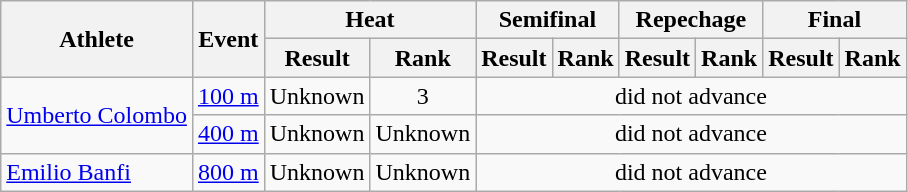<table class="wikitable sortable">
<tr>
<th rowspan="2">Athlete</th>
<th rowspan="2">Event</th>
<th colspan="2">Heat</th>
<th colspan="2">Semifinal</th>
<th colspan="2">Repechage</th>
<th colspan="2">Final</th>
</tr>
<tr>
<th>Result</th>
<th>Rank</th>
<th>Result</th>
<th>Rank</th>
<th>Result</th>
<th>Rank</th>
<th>Result</th>
<th>Rank</th>
</tr>
<tr>
<td rowspan=2><a href='#'>Umberto Colombo</a></td>
<td><a href='#'>100 m</a></td>
<td align="center">Unknown</td>
<td align="center">3</td>
<td align="center" colspan=6>did not advance</td>
</tr>
<tr>
<td><a href='#'>400 m</a></td>
<td align="center">Unknown</td>
<td align="center">Unknown</td>
<td align="center" colspan=6>did not advance</td>
</tr>
<tr>
<td><a href='#'>Emilio Banfi</a></td>
<td><a href='#'>800 m</a></td>
<td align="center">Unknown</td>
<td align="center">Unknown</td>
<td align="center" colspan=6>did not advance</td>
</tr>
</table>
